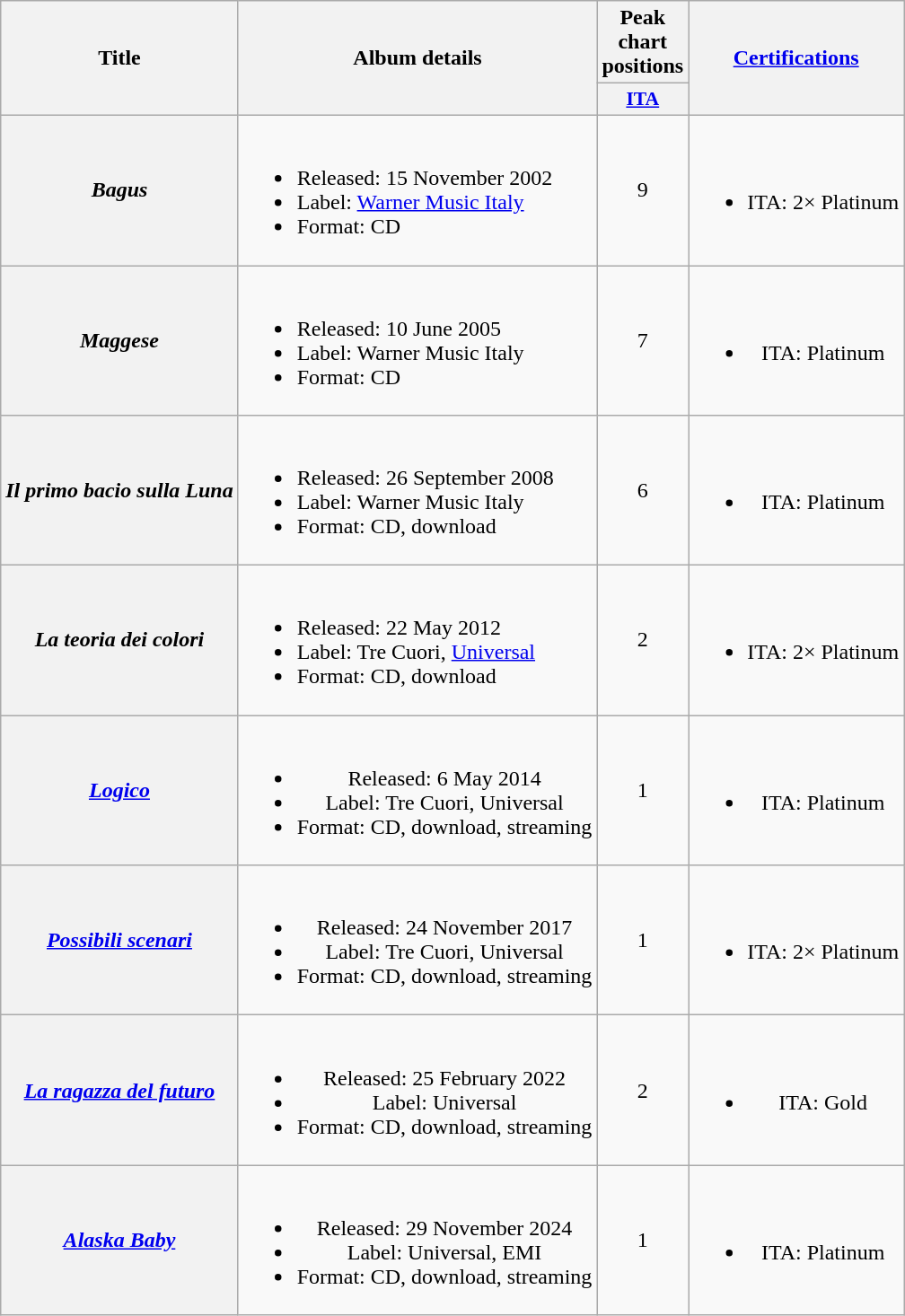<table class="wikitable plainrowheaders" style="text-align:center;" border="1">
<tr>
<th rowspan="2" scope="column">Title</th>
<th rowspan="2" scope="column">Album details</th>
<th colspan="1" scope="column">Peak chart positions</th>
<th rowspan="2" scope="column"><a href='#'>Certifications</a></th>
</tr>
<tr>
<th scope="col" style="width:3em;font-size:90%;"><a href='#'>ITA</a><br></th>
</tr>
<tr>
<th scope="row"><em>Bagus</em></th>
<td style="text-align:left;"><br><ul><li>Released: 15 November 2002</li><li>Label: <a href='#'>Warner Music Italy</a></li><li>Format: CD</li></ul></td>
<td>9</td>
<td><br><ul><li>ITA: 2× Platinum</li></ul></td>
</tr>
<tr>
<th scope="row"><em>Maggese</em></th>
<td style="text-align:left;"><br><ul><li>Released: 10 June 2005</li><li>Label: Warner Music Italy</li><li>Format: CD</li></ul></td>
<td>7</td>
<td><br><ul><li>ITA: Platinum</li></ul></td>
</tr>
<tr>
<th scope="row"><em>Il primo bacio sulla Luna</em></th>
<td style="text-align:left;"><br><ul><li>Released: 26 September 2008</li><li>Label: Warner Music Italy</li><li>Format: CD, download</li></ul></td>
<td>6</td>
<td><br><ul><li>ITA: Platinum</li></ul></td>
</tr>
<tr>
<th scope="row"><em>La teoria dei colori</em></th>
<td style="text-align:left;"><br><ul><li>Released: 22 May 2012</li><li>Label: Tre Cuori, <a href='#'>Universal</a></li><li>Format: CD, download</li></ul></td>
<td>2</td>
<td><br><ul><li>ITA: 2× Platinum</li></ul></td>
</tr>
<tr>
<th scope="row"><em><a href='#'>Logico</a></em></th>
<td><br><ul><li>Released: 6 May 2014</li><li>Label: Tre Cuori, Universal</li><li>Format: CD, download, streaming</li></ul></td>
<td>1</td>
<td><br><ul><li>ITA: Platinum</li></ul></td>
</tr>
<tr>
<th scope="row"><em><a href='#'>Possibili scenari</a></em></th>
<td><br><ul><li>Released: 24 November 2017</li><li>Label: Tre Cuori, Universal</li><li>Format: CD, download, streaming</li></ul></td>
<td>1</td>
<td><br><ul><li>ITA: 2× Platinum</li></ul></td>
</tr>
<tr>
<th scope="row"><em><a href='#'>La ragazza del futuro</a></em></th>
<td><br><ul><li>Released: 25 February 2022</li><li>Label: Universal</li><li>Format: CD, download, streaming</li></ul></td>
<td>2</td>
<td><br><ul><li>ITA: Gold</li></ul></td>
</tr>
<tr>
<th scope="row"><em><a href='#'>Alaska Baby</a></em></th>
<td><br><ul><li>Released: 29 November 2024</li><li>Label: Universal, EMI</li><li>Format: CD, download, streaming</li></ul></td>
<td>1</td>
<td><br><ul><li>ITA: Platinum</li></ul></td>
</tr>
</table>
